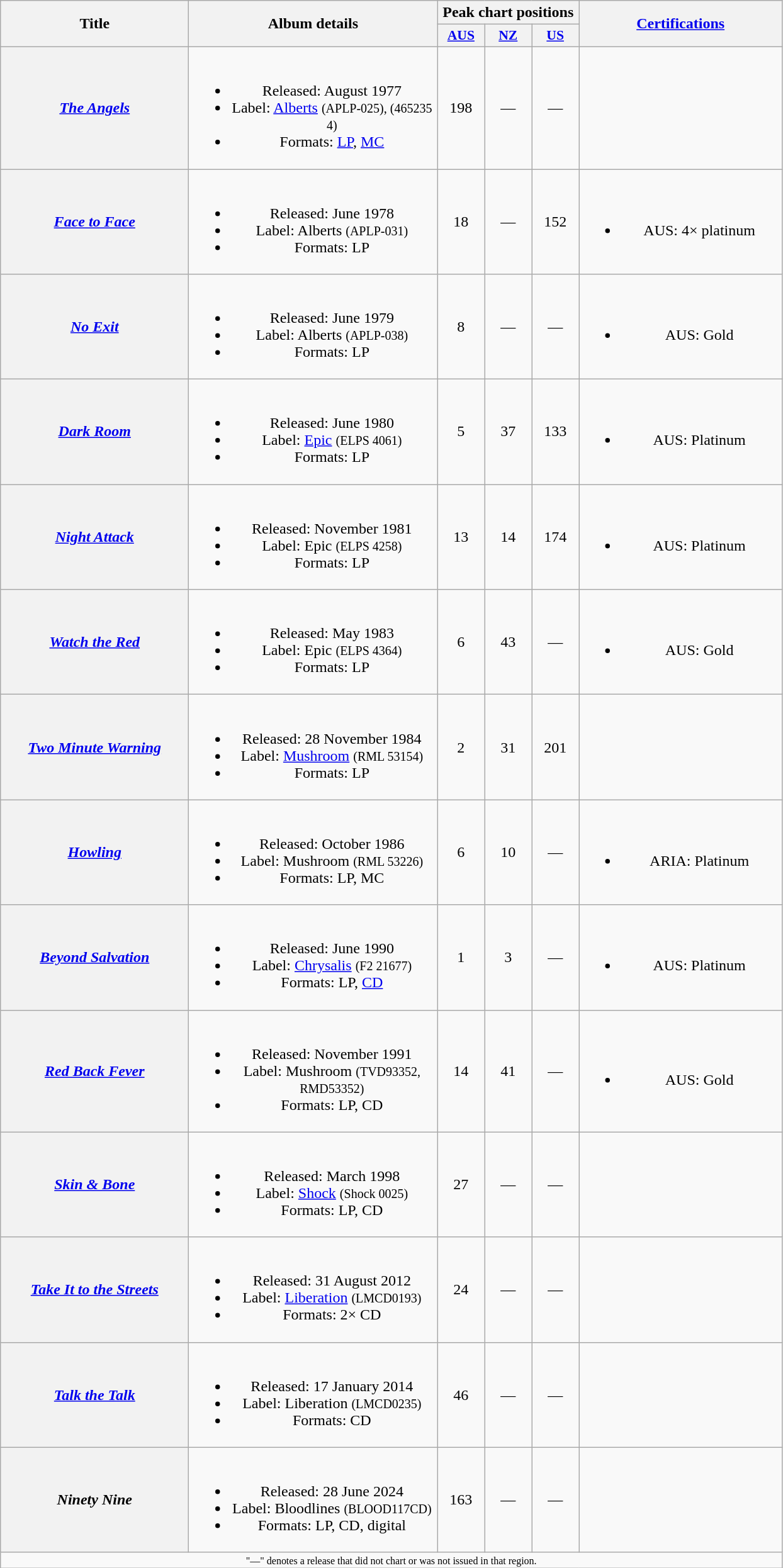<table class="wikitable plainrowheaders" style="text-align:center;">
<tr>
<th scope="col" rowspan="2" style="width:12em;">Title</th>
<th scope="col" rowspan="2" style="width:16em;">Album details</th>
<th scope="col" colspan="3">Peak chart positions</th>
<th scope="col" rowspan="2" style="width:13em;"><a href='#'>Certifications</a></th>
</tr>
<tr>
<th scope="col" style="width:3em;font-size:90%;"><a href='#'>AUS</a><br></th>
<th scope="col" style="width:3em;font-size:90%;"><a href='#'>NZ</a><br></th>
<th scope="col" style="width:3em;font-size:90%;"><a href='#'>US</a><br></th>
</tr>
<tr>
<th scope="row"><em><a href='#'>The Angels</a></em></th>
<td><br><ul><li>Released: August 1977</li><li>Label: <a href='#'>Alberts</a> <small>(APLP-025), (465235 4)</small></li><li>Formats: <a href='#'>LP</a>, <a href='#'>MC</a></li></ul></td>
<td>198</td>
<td>—</td>
<td>—</td>
<td></td>
</tr>
<tr>
<th scope="row"><em><a href='#'>Face to Face</a></em></th>
<td><br><ul><li>Released: June 1978</li><li>Label: Alberts <small>(APLP-031)</small></li><li>Formats: LP</li></ul></td>
<td>18</td>
<td>—</td>
<td>152</td>
<td><br><ul><li>AUS: 4× platinum</li></ul></td>
</tr>
<tr>
<th scope="row"><em><a href='#'>No Exit</a></em></th>
<td><br><ul><li>Released: June 1979</li><li>Label: Alberts <small>(APLP-038)</small></li><li>Formats: LP</li></ul></td>
<td>8</td>
<td>—</td>
<td>—</td>
<td><br><ul><li>AUS: Gold</li></ul></td>
</tr>
<tr>
<th scope="row"><em><a href='#'>Dark Room</a></em></th>
<td><br><ul><li>Released: June 1980</li><li>Label: <a href='#'>Epic</a> <small>(ELPS 4061)</small></li><li>Formats: LP</li></ul></td>
<td>5</td>
<td>37</td>
<td>133</td>
<td><br><ul><li>AUS: Platinum</li></ul></td>
</tr>
<tr>
<th scope="row"><em><a href='#'>Night Attack</a></em></th>
<td><br><ul><li>Released: November 1981</li><li>Label: Epic <small>(ELPS 4258)</small></li><li>Formats: LP</li></ul></td>
<td>13</td>
<td>14</td>
<td>174</td>
<td><br><ul><li>AUS: Platinum</li></ul></td>
</tr>
<tr>
<th scope="row"><em><a href='#'>Watch the Red</a></em></th>
<td><br><ul><li>Released: May 1983</li><li>Label: Epic <small>(ELPS 4364)</small></li><li>Formats: LP</li></ul></td>
<td>6</td>
<td>43</td>
<td>—</td>
<td><br><ul><li>AUS: Gold</li></ul></td>
</tr>
<tr>
<th scope="row"><em><a href='#'>Two Minute Warning</a></em></th>
<td><br><ul><li>Released: 28 November 1984</li><li>Label: <a href='#'>Mushroom</a> <small>(RML 53154)</small></li><li>Formats: LP</li></ul></td>
<td>2</td>
<td>31</td>
<td>201</td>
<td></td>
</tr>
<tr>
<th scope="row"><em><a href='#'>Howling</a></em></th>
<td><br><ul><li>Released: October 1986</li><li>Label: Mushroom <small>(RML 53226)</small></li><li>Formats: LP, MC</li></ul></td>
<td>6</td>
<td>10</td>
<td>—</td>
<td><br><ul><li>ARIA: Platinum</li></ul></td>
</tr>
<tr>
<th scope="row"><em><a href='#'>Beyond Salvation</a></em></th>
<td><br><ul><li>Released: June 1990</li><li>Label: <a href='#'>Chrysalis</a> <small>(F2 21677)</small></li><li>Formats: LP, <a href='#'>CD</a></li></ul></td>
<td>1</td>
<td>3</td>
<td>—</td>
<td><br><ul><li>AUS: Platinum</li></ul></td>
</tr>
<tr>
<th scope="row"><em><a href='#'>Red Back Fever</a></em></th>
<td><br><ul><li>Released: November 1991</li><li>Label: Mushroom <small>(TVD93352, RMD53352)</small></li><li>Formats: LP, CD</li></ul></td>
<td>14</td>
<td>41</td>
<td>—</td>
<td><br><ul><li>AUS: Gold</li></ul></td>
</tr>
<tr>
<th scope="row"><em><a href='#'>Skin & Bone</a></em></th>
<td><br><ul><li>Released: March 1998</li><li>Label: <a href='#'>Shock</a> <small>(Shock 0025)</small></li><li>Formats: LP, CD</li></ul></td>
<td>27</td>
<td>—</td>
<td>—</td>
<td></td>
</tr>
<tr>
<th scope="row"><em><a href='#'>Take It to the Streets</a></em></th>
<td><br><ul><li>Released: 31 August 2012</li><li>Label: <a href='#'>Liberation</a> <small>(LMCD0193)</small></li><li>Formats: 2× CD</li></ul></td>
<td>24</td>
<td>—</td>
<td>—</td>
<td></td>
</tr>
<tr>
<th scope="row"><em><a href='#'>Talk the Talk</a></em></th>
<td><br><ul><li>Released: 17 January 2014</li><li>Label: Liberation <small>(LMCD0235)</small></li><li>Formats: CD</li></ul></td>
<td>46</td>
<td>—</td>
<td>—</td>
<td></td>
</tr>
<tr>
<th scope="row"><em>Ninety Nine</em></th>
<td><br><ul><li>Released: 28 June 2024</li><li>Label: Bloodlines <small>(BLOOD117CD)</small></li><li>Formats: LP, CD, digital</li></ul></td>
<td>163</td>
<td>—</td>
<td>—</td>
<td></td>
</tr>
<tr>
<td colspan="6" style="text-align:center; font-size:8pt;">"—" denotes a release that did not chart or was not issued in that region.</td>
</tr>
</table>
